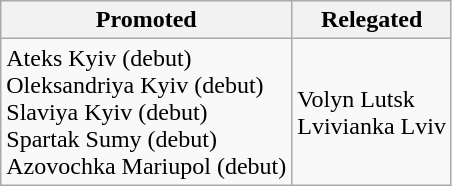<table class="wikitable">
<tr>
<th>Promoted</th>
<th>Relegated</th>
</tr>
<tr>
<td>Ateks Kyiv (debut)<br>Oleksandriya Kyiv (debut)<br>Slaviya Kyiv (debut)<br>Spartak Sumy (debut)<br>Azovochka Mariupol (debut)</td>
<td>Volyn Lutsk <br>Lvivianka Lviv </td>
</tr>
</table>
